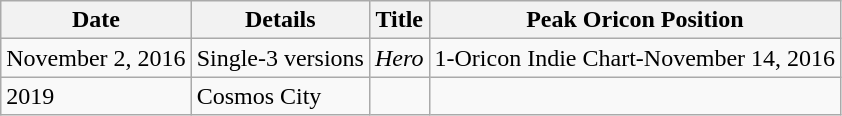<table class="wikitable">
<tr>
<th>Date</th>
<th>Details</th>
<th>Title</th>
<th>Peak Oricon Position</th>
</tr>
<tr>
<td>November 2, 2016</td>
<td>Single-3 versions</td>
<td><em>Hero</em></td>
<td>1-Oricon Indie Chart-November 14, 2016</td>
</tr>
<tr>
<td>2019</td>
<td>Cosmos City</td>
<td></td>
</tr>
</table>
